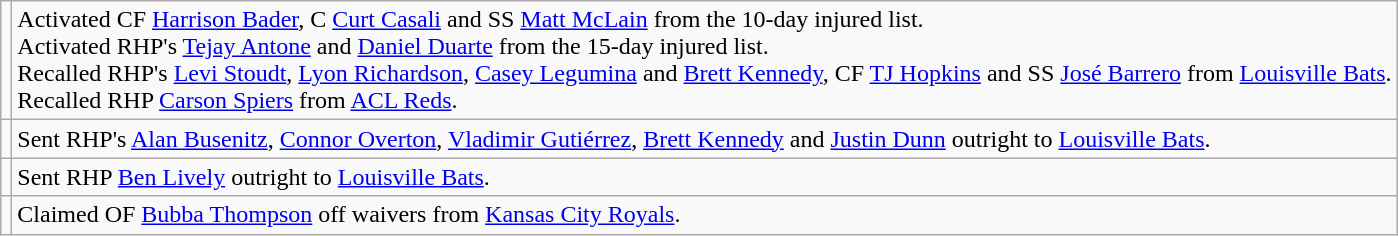<table class="wikitable">
<tr>
<td></td>
<td>Activated CF <a href='#'>Harrison Bader</a>, C <a href='#'>Curt Casali</a> and SS <a href='#'>Matt McLain</a> from the 10-day injured list. <br> Activated RHP's <a href='#'>Tejay Antone</a> and <a href='#'>Daniel Duarte</a> from the 15-day injured list. <br> Recalled RHP's <a href='#'>Levi Stoudt</a>, <a href='#'>Lyon Richardson</a>, <a href='#'>Casey Legumina</a> and <a href='#'>Brett Kennedy</a>, CF <a href='#'>TJ Hopkins</a> and SS <a href='#'>José Barrero</a> from <a href='#'>Louisville Bats</a>. <br> Recalled RHP <a href='#'>Carson Spiers</a> from <a href='#'>ACL Reds</a>.</td>
</tr>
<tr>
<td></td>
<td>Sent RHP's <a href='#'>Alan Busenitz</a>, <a href='#'>Connor Overton</a>, <a href='#'>Vladimir Gutiérrez</a>, <a href='#'>Brett Kennedy</a> and <a href='#'>Justin Dunn</a> outright to <a href='#'>Louisville Bats</a>.</td>
</tr>
<tr>
<td></td>
<td>Sent RHP <a href='#'>Ben Lively</a> outright to <a href='#'>Louisville Bats</a>.</td>
</tr>
<tr>
<td></td>
<td>Claimed OF <a href='#'>Bubba Thompson</a> off waivers from <a href='#'>Kansas City Royals</a>.</td>
</tr>
</table>
